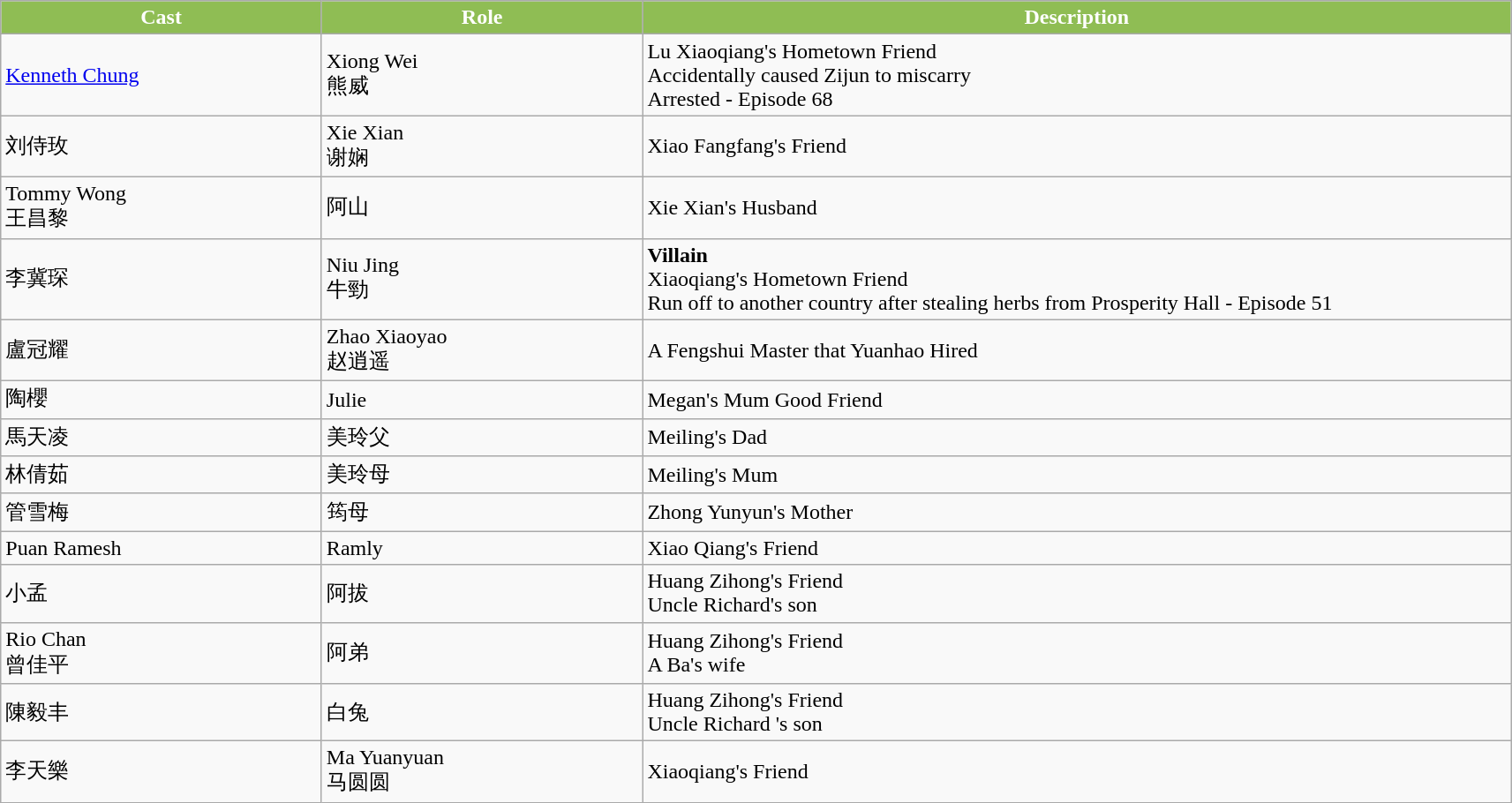<table class="wikitable">
<tr>
<th style="background:#8fbd54; color:white; width:17%">Cast</th>
<th style="background:#8fbd54; color:white; width:17%">Role</th>
<th style="background:#8fbd54; color:white; width:46%">Description</th>
</tr>
<tr>
<td><a href='#'>Kenneth Chung</a></td>
<td>Xiong Wei <br> 熊威</td>
<td>Lu Xiaoqiang's Hometown Friend <br> Accidentally  caused Zijun to miscarry <br> Arrested - Episode 68</td>
</tr>
<tr>
<td>刘侍玫</td>
<td>Xie Xian <br> 谢娴</td>
<td>Xiao Fangfang's Friend</td>
</tr>
<tr>
<td>Tommy Wong <br> 王昌黎</td>
<td>阿山</td>
<td>Xie Xian's Husband</td>
</tr>
<tr>
<td>李冀琛</td>
<td>Niu Jing <br> 牛勁</td>
<td><strong>Villain</strong><br>Xiaoqiang's Hometown Friend <br> Run off to another country after stealing herbs from Prosperity Hall - Episode 51</td>
</tr>
<tr>
<td>盧冠耀</td>
<td>Zhao Xiaoyao <br> 赵逍遥</td>
<td>A Fengshui Master that Yuanhao Hired</td>
</tr>
<tr>
<td>陶櫻</td>
<td>Julie</td>
<td>Megan's Mum Good Friend</td>
</tr>
<tr>
<td>馬天凌</td>
<td>美玲父</td>
<td>Meiling's Dad</td>
</tr>
<tr>
<td>林倩茹</td>
<td>美玲母</td>
<td>Meiling's Mum</td>
</tr>
<tr>
<td>管雪梅</td>
<td>筠母</td>
<td>Zhong Yunyun's Mother</td>
</tr>
<tr>
<td>Puan Ramesh</td>
<td>Ramly</td>
<td>Xiao Qiang's Friend</td>
</tr>
<tr>
<td>小孟</td>
<td>阿拔</td>
<td>Huang Zihong's Friend<br>Uncle Richard's son</td>
</tr>
<tr>
<td>Rio Chan <br> 曾佳平</td>
<td>阿弟</td>
<td>Huang Zihong's Friend<br>A Ba's wife</td>
</tr>
<tr>
<td>陳毅丰</td>
<td>白兔</td>
<td>Huang Zihong's Friend <br> Uncle Richard 's son</td>
</tr>
<tr>
<td>李天樂</td>
<td>Ma Yuanyuan <br>马圆圆</td>
<td>Xiaoqiang's Friend</td>
</tr>
</table>
